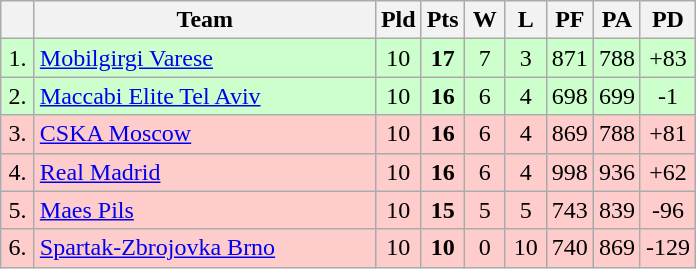<table class="wikitable" style="text-align:center">
<tr>
<th width=15></th>
<th width=220>Team</th>
<th width=20>Pld</th>
<th width=20>Pts</th>
<th width=20>W</th>
<th width=20>L</th>
<th width=20>PF</th>
<th width=20>PA</th>
<th width=20>PD</th>
</tr>
<tr style="background: #ccffcc;">
<td>1.</td>
<td align=left> <a href='#'>Mobilgirgi Varese</a></td>
<td>10</td>
<td><strong>17</strong></td>
<td>7</td>
<td>3</td>
<td>871</td>
<td>788</td>
<td>+83</td>
</tr>
<tr style="background: #ccffcc;">
<td>2.</td>
<td align=left> <a href='#'>Maccabi Elite Tel Aviv</a></td>
<td>10</td>
<td><strong>16</strong></td>
<td>6</td>
<td>4</td>
<td>698</td>
<td>699</td>
<td>-1</td>
</tr>
<tr style="background: #ffcccc;">
<td>3.</td>
<td align=left> <a href='#'>CSKA Moscow</a></td>
<td>10</td>
<td><strong>16</strong></td>
<td>6</td>
<td>4</td>
<td>869</td>
<td>788</td>
<td>+81</td>
</tr>
<tr style="background: #ffcccc;">
<td>4.</td>
<td align=left> <a href='#'>Real Madrid</a></td>
<td>10</td>
<td><strong>16</strong></td>
<td>6</td>
<td>4</td>
<td>998</td>
<td>936</td>
<td>+62</td>
</tr>
<tr style="background: #ffcccc;">
<td>5.</td>
<td align=left> <a href='#'>Maes Pils</a></td>
<td>10</td>
<td><strong>15</strong></td>
<td>5</td>
<td>5</td>
<td>743</td>
<td>839</td>
<td>-96</td>
</tr>
<tr style="background: #ffcccc;">
<td>6.</td>
<td align=left> <a href='#'>Spartak-Zbrojovka Brno</a></td>
<td>10</td>
<td><strong>10</strong></td>
<td>0</td>
<td>10</td>
<td>740</td>
<td>869</td>
<td>-129</td>
</tr>
</table>
